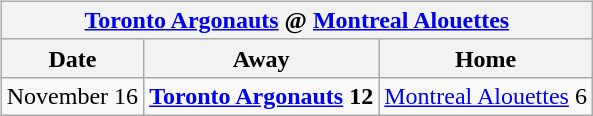<table cellspacing="10">
<tr>
<td valign="top"><br><table class="wikitable">
<tr>
<th colspan="4"><a href='#'>Toronto Argonauts</a> @ <a href='#'>Montreal Alouettes</a></th>
</tr>
<tr>
<th>Date</th>
<th>Away</th>
<th>Home</th>
</tr>
<tr>
<td>November 16</td>
<td><strong><a href='#'>Toronto Argonauts</a> 12</strong></td>
<td><a href='#'>Montreal Alouettes</a> 6</td>
</tr>
</table>
</td>
</tr>
</table>
